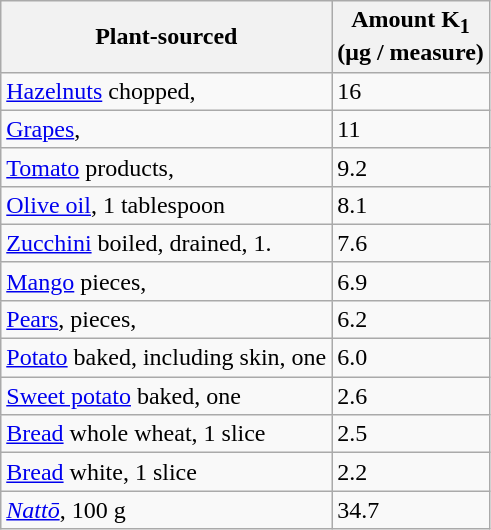<table class="wikitable">
<tr>
<th>Plant-sourced</th>
<th>Amount K<sub>1</sub><br> (μg / measure)</th>
</tr>
<tr>
<td><a href='#'>Hazelnuts</a> chopped, </td>
<td>16</td>
</tr>
<tr>
<td><a href='#'>Grapes</a>, </td>
<td>11</td>
</tr>
<tr>
<td><a href='#'>Tomato</a> products, </td>
<td>9.2</td>
</tr>
<tr>
<td><a href='#'>Olive oil</a>, 1 tablespoon</td>
<td>8.1</td>
</tr>
<tr>
<td><a href='#'>Zucchini</a> boiled, drained, 1.</td>
<td>7.6</td>
</tr>
<tr>
<td><a href='#'>Mango</a> pieces, </td>
<td>6.9</td>
</tr>
<tr>
<td><a href='#'>Pears</a>, pieces, </td>
<td>6.2</td>
</tr>
<tr>
<td><a href='#'>Potato</a> baked, including skin, one</td>
<td>6.0</td>
</tr>
<tr>
<td><a href='#'>Sweet potato</a> baked, one</td>
<td>2.6</td>
</tr>
<tr>
<td><a href='#'>Bread</a> whole wheat, 1 slice</td>
<td>2.5</td>
</tr>
<tr>
<td><a href='#'>Bread</a> white, 1 slice</td>
<td>2.2</td>
</tr>
<tr>
<td><em><a href='#'>Nattō</a></em>, 100 g</td>
<td>34.7</td>
</tr>
</table>
